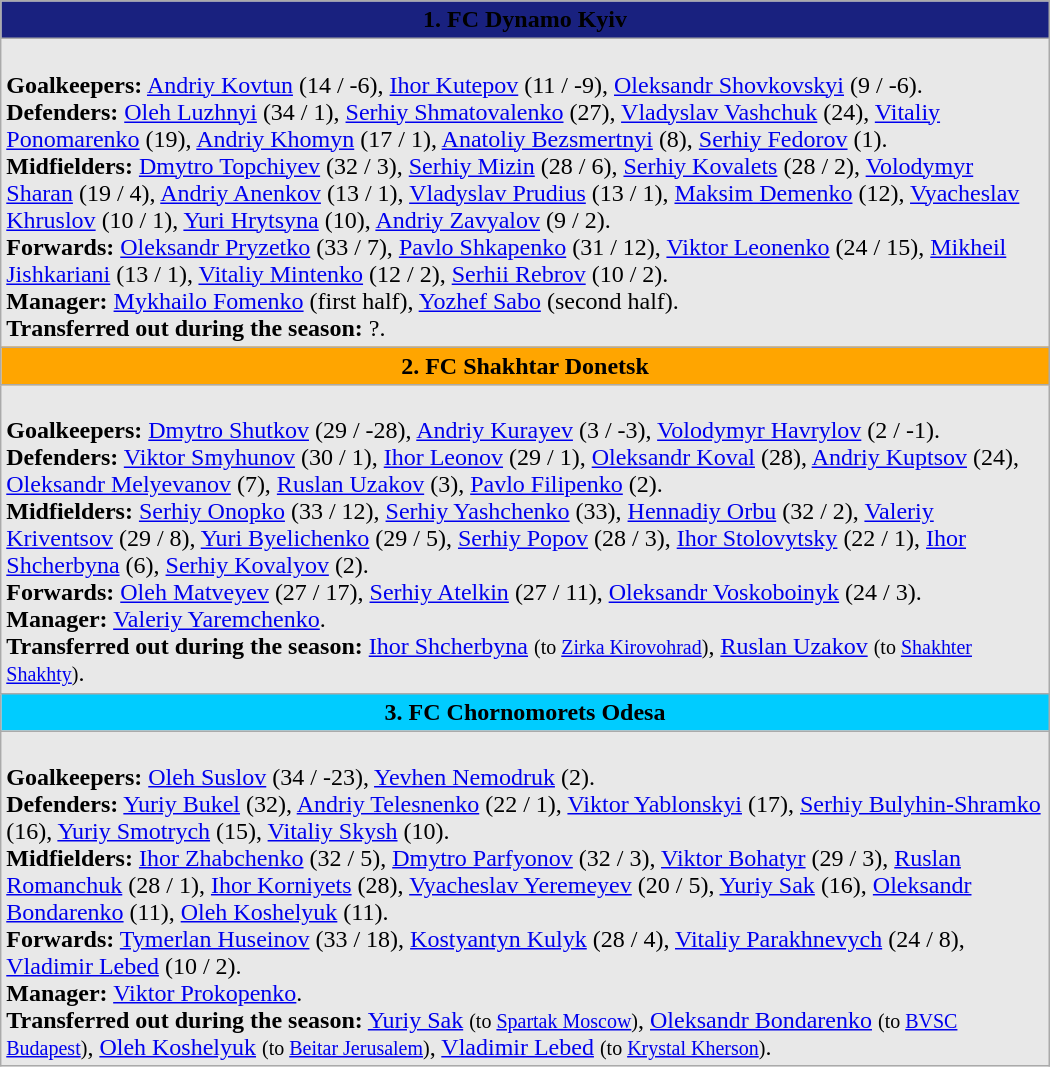<table class="wikitable" style="width:700px;">
<tr style="background:#19217f;">
<td style="text-align:center; width:700px;"><span> <strong>1. FC Dynamo Kyiv</strong> </span></td>
</tr>
<tr style="background:#e8e8e8;">
<td style="text-align:left; width:700px;"><br><strong>Goalkeepers:</strong> <a href='#'>Andriy Kovtun</a> (14 / -6), <a href='#'>Ihor Kutepov</a> (11 / -9), <a href='#'>Oleksandr Shovkovskyi</a> (9 / -6).<br>
<strong>Defenders:</strong> <a href='#'>Oleh Luzhnyi</a> (34 / 1), <a href='#'>Serhiy Shmatovalenko</a> (27), <a href='#'>Vladyslav Vashchuk</a> (24), <a href='#'>Vitaliy Ponomarenko</a> (19), <a href='#'>Andriy Khomyn</a> (17 / 1), <a href='#'>Anatoliy Bezsmertnyi</a> (8), <a href='#'>Serhiy Fedorov</a> (1).<br>
<strong>Midfielders:</strong> <a href='#'>Dmytro Topchiyev</a> (32 / 3), <a href='#'>Serhiy Mizin</a> (28 / 6), <a href='#'>Serhiy Kovalets</a> (28 / 2), <a href='#'>Volodymyr Sharan</a> (19 / 4), <a href='#'>Andriy Anenkov</a> (13 / 1), <a href='#'>Vladyslav Prudius</a> (13 / 1), <a href='#'>Maksim Demenko</a> (12), <a href='#'>Vyacheslav Khruslov</a> (10 / 1), <a href='#'>Yuri Hrytsyna</a> (10), <a href='#'>Andriy Zavyalov</a> (9 / 2).<br>
<strong>Forwards:</strong> <a href='#'>Oleksandr Pryzetko</a> (33 / 7), <a href='#'>Pavlo Shkapenko</a> (31 / 12), <a href='#'>Viktor Leonenko</a> (24 / 15), <a href='#'>Mikheil Jishkariani</a> (13 / 1), <a href='#'>Vitaliy Mintenko</a> (12 / 2), <a href='#'>Serhii Rebrov</a> (10 / 2).<br><strong>Manager:</strong> <a href='#'>Mykhailo Fomenko</a> (first half), <a href='#'>Yozhef Sabo</a> (second half).<br><strong>Transferred out during the season:</strong> ?.</td>
</tr>
<tr style="background:orange;">
<td style="text-align:center; width:700px;"><span> <strong>2. FC Shakhtar Donetsk</strong> </span></td>
</tr>
<tr style="background:#e8e8e8;">
<td style="text-align:left; width:700px;"><br><strong>Goalkeepers:</strong> <a href='#'>Dmytro Shutkov</a> (29 / -28), <a href='#'>Andriy Kurayev</a> (3 / -3), <a href='#'>Volodymyr Havrylov</a> (2 / -1).<br>
<strong>Defenders:</strong> <a href='#'>Viktor Smyhunov</a> (30 / 1), <a href='#'>Ihor Leonov</a> (29 / 1), <a href='#'>Oleksandr Koval</a> (28), <a href='#'>Andriy Kuptsov</a> (24), <a href='#'>Oleksandr Melyevanov</a> (7), <a href='#'>Ruslan Uzakov</a> (3), <a href='#'>Pavlo Filipenko</a> (2).<br>
<strong>Midfielders:</strong> <a href='#'>Serhiy Onopko</a> (33 / 12), <a href='#'>Serhiy Yashchenko</a> (33), <a href='#'>Hennadiy Orbu</a> (32 / 2), <a href='#'>Valeriy Kriventsov</a> (29 / 8), <a href='#'>Yuri Byelichenko</a> (29 / 5), <a href='#'>Serhiy Popov</a> (28 / 3), <a href='#'>Ihor Stolovytsky</a> (22 / 1), <a href='#'>Ihor Shcherbyna</a> (6), <a href='#'>Serhiy Kovalyov</a> (2).<br>
<strong>Forwards:</strong> <a href='#'>Oleh Matveyev</a> (27 / 17), <a href='#'>Serhiy Atelkin</a> (27 / 11), <a href='#'>Oleksandr Voskoboinyk</a> (24 / 3).<br><strong>Manager:</strong> <a href='#'>Valeriy Yaremchenko</a>.<br><strong>Transferred out during the season:</strong> <a href='#'>Ihor Shcherbyna</a> <small>(to <a href='#'>Zirka Kirovohrad</a>)</small>, <a href='#'>Ruslan Uzakov</a> <small>(to  <a href='#'>Shakhter Shakhty</a>)</small>.</td>
</tr>
<tr style="background:#0cf;">
<td style="text-align:center; width:700px;"><span> <strong>3. FC Chornomorets Odesa</strong> </span></td>
</tr>
<tr style="background:#e8e8e8;">
<td style="text-align:left; width:700px;"><br><strong>Goalkeepers:</strong> <a href='#'>Oleh Suslov</a> (34 / -23), <a href='#'>Yevhen Nemodruk</a> (2).<br>
<strong>Defenders:</strong> <a href='#'>Yuriy Bukel</a> (32), <a href='#'>Andriy Telesnenko</a> (22 / 1), <a href='#'>Viktor Yablonskyi</a> (17), <a href='#'>Serhiy Bulyhin-Shramko</a> (16), <a href='#'>Yuriy Smotrych</a> (15), <a href='#'>Vitaliy Skysh</a> (10).<br>
<strong>Midfielders:</strong> <a href='#'>Ihor Zhabchenko</a> (32 / 5), <a href='#'>Dmytro Parfyonov</a> (32 / 3), <a href='#'>Viktor Bohatyr</a> (29 / 3), <a href='#'>Ruslan Romanchuk</a> (28 / 1), <a href='#'>Ihor Korniyets</a> (28), <a href='#'>Vyacheslav Yeremeyev</a> (20 / 5), <a href='#'>Yuriy Sak</a> (16), <a href='#'>Oleksandr Bondarenko</a> (11), <a href='#'>Oleh Koshelyuk</a> (11).<br>
<strong>Forwards:</strong> <a href='#'>Tymerlan Huseinov</a> (33 / 18), <a href='#'>Kostyantyn Kulyk</a> (28 / 4), <a href='#'>Vitaliy Parakhnevych</a> (24 / 8), <a href='#'>Vladimir Lebed</a> (10 / 2).<br><strong>Manager:</strong> <a href='#'>Viktor Prokopenko</a>.<br><strong>Transferred out during the season:</strong> <a href='#'>Yuriy Sak</a> <small>(to  <a href='#'>Spartak Moscow</a>)</small>, <a href='#'>Oleksandr Bondarenko</a> <small>(to  <a href='#'>BVSC Budapest</a>)</small>, <a href='#'>Oleh Koshelyuk</a> <small>(to  <a href='#'>Beitar Jerusalem</a>)</small>, <a href='#'>Vladimir Lebed</a> <small>(to <a href='#'>Krystal Kherson</a>)</small>.</td>
</tr>
</table>
